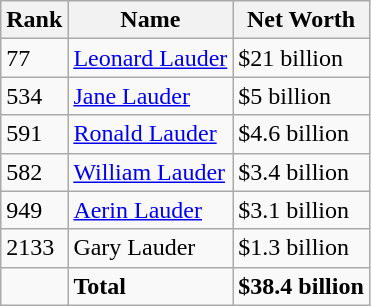<table class="wikitable sortable">
<tr>
<th>Rank</th>
<th>Name</th>
<th>Net Worth</th>
</tr>
<tr>
<td>77</td>
<td><a href='#'>Leonard Lauder</a></td>
<td>$21 billion</td>
</tr>
<tr>
<td>534</td>
<td><a href='#'>Jane Lauder</a></td>
<td>$5 billion</td>
</tr>
<tr>
<td>591</td>
<td><a href='#'>Ronald Lauder</a></td>
<td>$4.6 billion</td>
</tr>
<tr>
<td>582</td>
<td><a href='#'>William Lauder</a></td>
<td>$3.4 billion</td>
</tr>
<tr>
<td>949</td>
<td><a href='#'>Aerin Lauder</a></td>
<td>$3.1 billion</td>
</tr>
<tr>
<td>2133</td>
<td>Gary Lauder</td>
<td>$1.3 billion</td>
</tr>
<tr>
<td></td>
<td><strong>Total</strong></td>
<td><strong>$38.4 billion</strong></td>
</tr>
</table>
